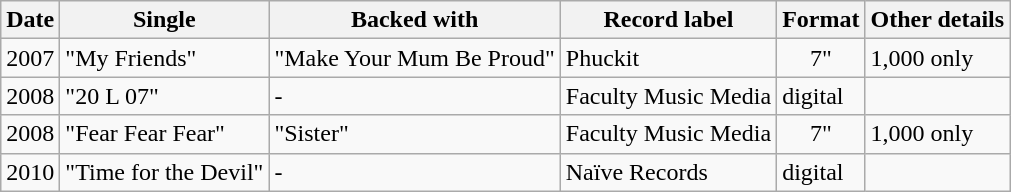<table class="wikitable">
<tr>
<th>Date</th>
<th>Single</th>
<th>Backed with</th>
<th>Record label</th>
<th>Format</th>
<th>Other details</th>
</tr>
<tr>
<td>2007</td>
<td>"My Friends"</td>
<td>"Make Your Mum Be Proud"</td>
<td>Phuckit</td>
<td align="center">7"</td>
<td>1,000 only</td>
</tr>
<tr>
<td>2008</td>
<td>"20 L 07"</td>
<td>-</td>
<td>Faculty Music Media</td>
<td>digital</td>
<td></td>
</tr>
<tr>
<td>2008</td>
<td>"Fear Fear Fear"</td>
<td>"Sister"</td>
<td>Faculty Music Media</td>
<td align="center">7"</td>
<td>1,000 only</td>
</tr>
<tr>
<td>2010</td>
<td>"Time for the Devil"</td>
<td>-</td>
<td>Naïve Records</td>
<td>digital</td>
<td></td>
</tr>
</table>
